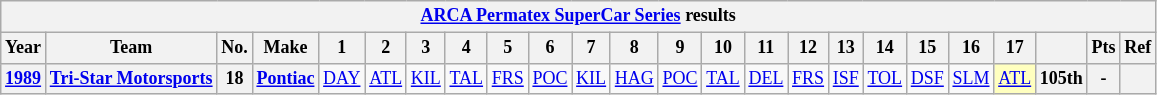<table class="wikitable" style="text-align:center; font-size:75%">
<tr>
<th colspan=45><a href='#'>ARCA Permatex SuperCar Series</a> results</th>
</tr>
<tr>
<th>Year</th>
<th>Team</th>
<th>No.</th>
<th>Make</th>
<th>1</th>
<th>2</th>
<th>3</th>
<th>4</th>
<th>5</th>
<th>6</th>
<th>7</th>
<th>8</th>
<th>9</th>
<th>10</th>
<th>11</th>
<th>12</th>
<th>13</th>
<th>14</th>
<th>15</th>
<th>16</th>
<th>17</th>
<th></th>
<th>Pts</th>
<th>Ref</th>
</tr>
<tr>
<th><a href='#'>1989</a></th>
<th><a href='#'>Tri-Star Motorsports</a></th>
<th>18</th>
<th><a href='#'>Pontiac</a></th>
<td><a href='#'>DAY</a></td>
<td><a href='#'>ATL</a></td>
<td><a href='#'>KIL</a></td>
<td><a href='#'>TAL</a></td>
<td><a href='#'>FRS</a></td>
<td><a href='#'>POC</a></td>
<td><a href='#'>KIL</a></td>
<td><a href='#'>HAG</a></td>
<td><a href='#'>POC</a></td>
<td><a href='#'>TAL</a></td>
<td><a href='#'>DEL</a></td>
<td><a href='#'>FRS</a></td>
<td><a href='#'>ISF</a></td>
<td><a href='#'>TOL</a></td>
<td><a href='#'>DSF</a></td>
<td><a href='#'>SLM</a></td>
<td style="background:#FFFFBF;"><a href='#'>ATL</a><br></td>
<th>105th</th>
<th>-</th>
<th></th>
</tr>
</table>
